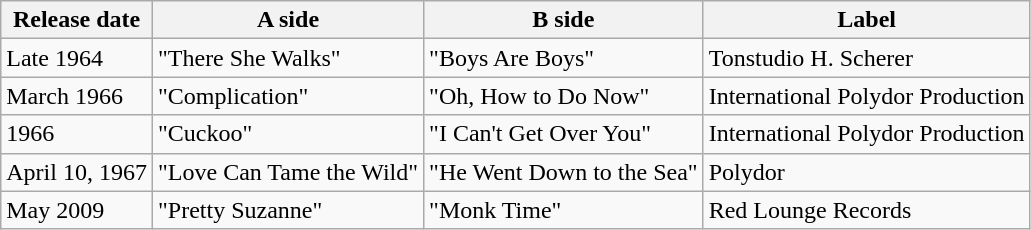<table class="wikitable">
<tr>
<th>Release date</th>
<th>A side</th>
<th>B side</th>
<th>Label</th>
</tr>
<tr>
<td>Late 1964</td>
<td>"There She Walks"</td>
<td>"Boys Are Boys"</td>
<td>Tonstudio H. Scherer </td>
</tr>
<tr>
<td>March 1966</td>
<td>"Complication"</td>
<td>"Oh, How to Do Now"</td>
<td>International Polydor Production </td>
</tr>
<tr>
<td>1966</td>
<td>"Cuckoo"</td>
<td>"I Can't Get Over You"</td>
<td>International Polydor Production </td>
</tr>
<tr>
<td>April 10, 1967</td>
<td>"Love Can Tame the Wild"</td>
<td>"He Went Down to the Sea"</td>
<td>Polydor </td>
</tr>
<tr>
<td>May 2009</td>
<td>"Pretty Suzanne"</td>
<td>"Monk Time"</td>
<td>Red Lounge Records </td>
</tr>
</table>
